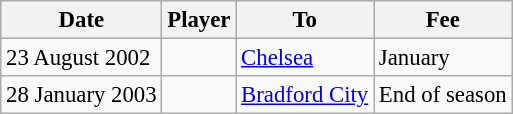<table class="wikitable sortable" style="font-size:95%">
<tr>
<th>Date</th>
<th>Player</th>
<th>To</th>
<th>Fee</th>
</tr>
<tr>
<td>23 August 2002</td>
<td> </td>
<td><a href='#'>Chelsea</a></td>
<td>January</td>
</tr>
<tr>
<td>28 January 2003</td>
<td> </td>
<td><a href='#'>Bradford City</a></td>
<td>End of season</td>
</tr>
</table>
